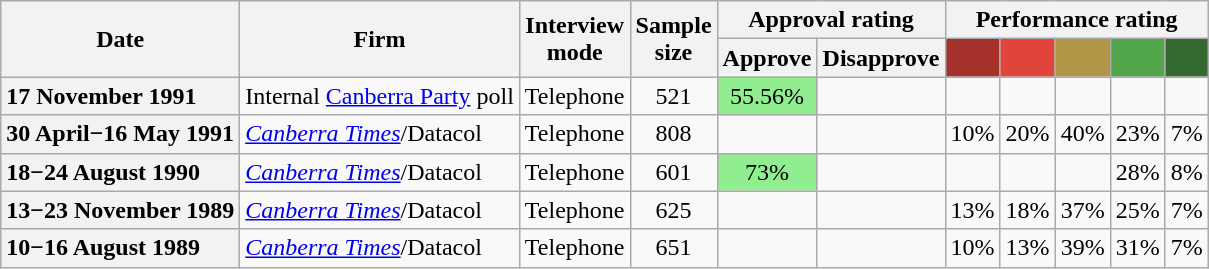<table class="nowrap wikitable sortable tpl-blanktable" style=text-align:center;font-size:100%>
<tr>
<th rowspan=2>Date</th>
<th rowspan=2>Firm</th>
<th class=unsortable; rowspan=2>Interview<br>mode</th>
<th class=unsortable; rowspan=2>Sample<br>size</th>
<th class=unsortable; colspan=2>Approval rating</th>
<th class=unsortable; colspan=5>Performance rating</th>
</tr>
<tr>
<th class="unsortable">Approve</th>
<th class="unsortable">Disapprove</th>
<th class="unsortable" style=background:#A4312A><span></span></th>
<th class="unsortable" style=background:#E1443A><span></span></th>
<th class="unsortable" style=background:#B29648><span></span></th>
<th class="unsortable" style=background:#52A74B><span></span></th>
<th class="unsortable" style=background:#346A30><span></span></th>
</tr>
<tr>
<th style=text-align:left>17 November 1991</th>
<td style=text-align:left>Internal <a href='#'>Canberra Party</a> poll</td>
<td>Telephone</td>
<td>521</td>
<td style="background:LightGreen">55.56%</td>
<td></td>
<td></td>
<td></td>
<td></td>
<td></td>
<td></td>
</tr>
<tr>
<th style=text-align:left>30 April−16 May 1991</th>
<td style=text-align:left><em><a href='#'>Canberra Times</a></em>/Datacol</td>
<td>Telephone</td>
<td>808</td>
<td></td>
<td></td>
<td>10%</td>
<td>20%</td>
<td>40%</td>
<td>23%</td>
<td>7%</td>
</tr>
<tr>
<th style=text-align:left>18−24 August 1990</th>
<td style=text-align:left><em><a href='#'>Canberra Times</a></em>/Datacol</td>
<td>Telephone</td>
<td>601</td>
<td style="background:LightGreen">73%</td>
<td></td>
<td></td>
<td></td>
<td></td>
<td>28%</td>
<td>8%</td>
</tr>
<tr>
<th style=text-align:left>13−23 November 1989</th>
<td style=text-align:left><em><a href='#'>Canberra Times</a></em>/Datacol</td>
<td>Telephone</td>
<td>625</td>
<td></td>
<td></td>
<td>13%</td>
<td>18%</td>
<td>37%</td>
<td>25%</td>
<td>7%</td>
</tr>
<tr>
<th style=text-align:left>10−16 August 1989</th>
<td style=text-align:left><em><a href='#'>Canberra Times</a></em>/Datacol</td>
<td>Telephone</td>
<td>651</td>
<td></td>
<td></td>
<td>10%</td>
<td>13%</td>
<td>39%</td>
<td>31%</td>
<td>7%</td>
</tr>
</table>
